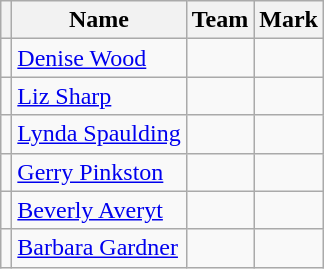<table class=wikitable>
<tr>
<th></th>
<th>Name</th>
<th>Team</th>
<th>Mark</th>
</tr>
<tr>
<td></td>
<td><a href='#'>Denise Wood</a></td>
<td></td>
<td></td>
</tr>
<tr>
<td></td>
<td><a href='#'>Liz Sharp</a></td>
<td></td>
<td></td>
</tr>
<tr>
<td></td>
<td><a href='#'>Lynda Spaulding</a></td>
<td></td>
<td></td>
</tr>
<tr>
<td></td>
<td><a href='#'>Gerry Pinkston</a></td>
<td></td>
<td></td>
</tr>
<tr>
<td></td>
<td><a href='#'>Beverly Averyt</a></td>
<td></td>
<td></td>
</tr>
<tr>
<td></td>
<td><a href='#'>Barbara Gardner</a></td>
<td></td>
<td></td>
</tr>
</table>
